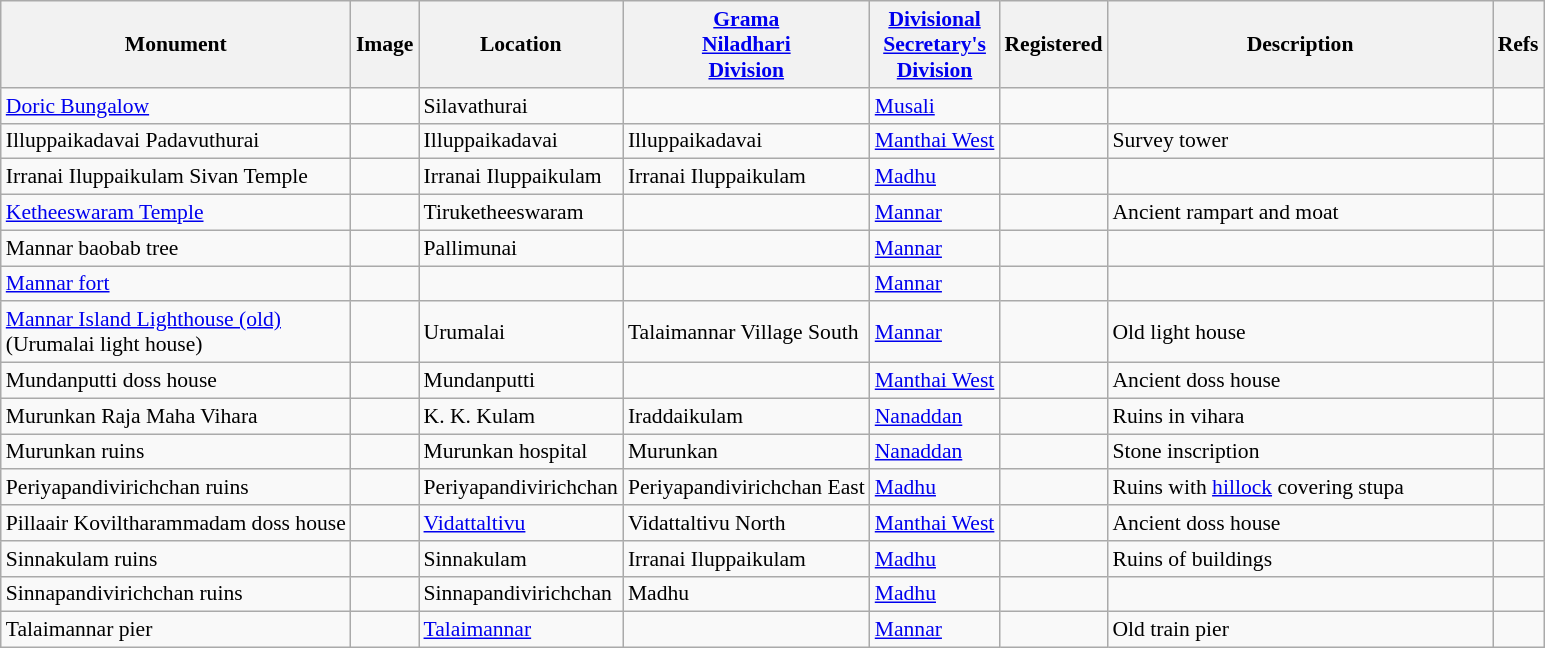<table class="wikitable plainrowheaders sortable" style="font-size:90%; text-align:left;">
<tr>
<th>Monument</th>
<th>Image</th>
<th>Location</th>
<th><a href='#'>Grama<br>Niladhari<br>Division</a></th>
<th><a href='#'>Divisional<br>Secretary's<br>Division</a></th>
<th>Registered</th>
<th scope=col width=250px>Description</th>
<th>Refs</th>
</tr>
<tr>
<td><a href='#'>Doric Bungalow</a></td>
<td></td>
<td>Silavathurai</td>
<td></td>
<td><a href='#'>Musali</a></td>
<td></td>
<td></td>
<td></td>
</tr>
<tr>
<td>Illuppaikadavai  Padavuthurai</td>
<td></td>
<td>Illuppaikadavai</td>
<td>Illuppaikadavai</td>
<td><a href='#'>Manthai West</a></td>
<td align=center></td>
<td>Survey tower</td>
<td></td>
</tr>
<tr>
<td>Irranai Iluppaikulam Sivan Temple</td>
<td></td>
<td>Irranai Iluppaikulam</td>
<td>Irranai Iluppaikulam</td>
<td><a href='#'>Madhu</a></td>
<td align=center></td>
<td></td>
<td></td>
</tr>
<tr>
<td><a href='#'>Ketheeswaram Temple</a></td>
<td></td>
<td>Tiruketheeswaram</td>
<td></td>
<td><a href='#'>Mannar</a></td>
<td align=center></td>
<td>Ancient rampart and moat</td>
<td></td>
</tr>
<tr>
<td>Mannar baobab tree</td>
<td></td>
<td>Pallimunai</td>
<td></td>
<td><a href='#'>Mannar</a></td>
<td align=center></td>
<td></td>
<td></td>
</tr>
<tr>
<td><a href='#'>Mannar fort</a></td>
<td></td>
<td></td>
<td></td>
<td><a href='#'>Mannar</a></td>
<td align=center></td>
<td></td>
<td></td>
</tr>
<tr>
<td><a href='#'>Mannar Island Lighthouse (old)</a><br>(Urumalai light house)</td>
<td></td>
<td>Urumalai</td>
<td>Talaimannar Village South</td>
<td><a href='#'>Mannar</a></td>
<td align=center></td>
<td>Old light house</td>
<td></td>
</tr>
<tr>
<td>Mundanputti doss house</td>
<td></td>
<td>Mundanputti</td>
<td></td>
<td><a href='#'>Manthai West</a></td>
<td align=center></td>
<td>Ancient doss house</td>
<td></td>
</tr>
<tr>
<td>Murunkan Raja Maha Vihara</td>
<td></td>
<td>K. K. Kulam</td>
<td>Iraddaikulam</td>
<td><a href='#'>Nanaddan</a></td>
<td align=center></td>
<td>Ruins in vihara</td>
<td></td>
</tr>
<tr>
<td>Murunkan ruins</td>
<td></td>
<td>Murunkan hospital</td>
<td>Murunkan</td>
<td><a href='#'>Nanaddan</a></td>
<td align=center></td>
<td>Stone inscription</td>
<td></td>
</tr>
<tr>
<td>Periyapandivirichchan ruins</td>
<td></td>
<td>Periyapandivirichchan</td>
<td>Periyapandivirichchan East</td>
<td><a href='#'>Madhu</a></td>
<td align=center></td>
<td>Ruins with <a href='#'>hillock</a> covering stupa</td>
<td></td>
</tr>
<tr>
<td>Pillaair Koviltharammadam doss house</td>
<td></td>
<td><a href='#'>Vidattaltivu</a></td>
<td>Vidattaltivu North</td>
<td><a href='#'>Manthai West</a></td>
<td align=center></td>
<td>Ancient doss house</td>
<td></td>
</tr>
<tr>
<td>Sinnakulam ruins</td>
<td></td>
<td>Sinnakulam</td>
<td>Irranai Iluppaikulam</td>
<td><a href='#'>Madhu</a></td>
<td align=center></td>
<td>Ruins of buildings</td>
<td></td>
</tr>
<tr>
<td>Sinnapandivirichchan ruins</td>
<td></td>
<td>Sinnapandivirichchan</td>
<td>Madhu</td>
<td><a href='#'>Madhu</a></td>
<td align=center></td>
<td></td>
<td></td>
</tr>
<tr>
<td>Talaimannar pier</td>
<td></td>
<td><a href='#'>Talaimannar</a></td>
<td></td>
<td><a href='#'>Mannar</a></td>
<td align=center></td>
<td>Old train pier</td>
<td></td>
</tr>
</table>
